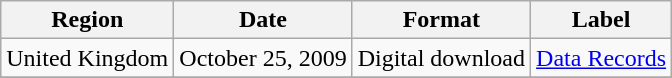<table class=wikitable>
<tr>
<th>Region</th>
<th>Date</th>
<th>Format</th>
<th>Label</th>
</tr>
<tr>
<td>United Kingdom</td>
<td>October 25, 2009</td>
<td>Digital download</td>
<td><a href='#'>Data Records</a></td>
</tr>
<tr>
</tr>
</table>
